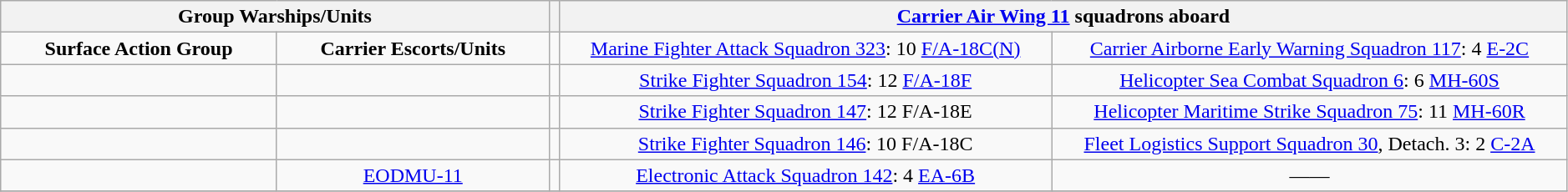<table class="wikitable" style="text-align:center" width=99%>
<tr>
<th colspan="2" width="35%" align="center">Group Warships/Units</th>
<th colspan="1" width="0%" align="center"></th>
<th colspan="2" align="center"><a href='#'>Carrier Air Wing 11</a> squadrons aboard </th>
</tr>
<tr>
<td><strong>Surface Action Group</strong></td>
<td><strong>Carrier Escorts/Units</strong></td>
<td></td>
<td><a href='#'>Marine Fighter Attack Squadron 323</a>: 10 <a href='#'>F/A-18C(N)</a></td>
<td><a href='#'>Carrier Airborne Early Warning Squadron 117</a>:  4 <a href='#'>E-2C</a></td>
</tr>
<tr>
<td></td>
<td></td>
<td></td>
<td><a href='#'>Strike Fighter Squadron 154</a>: 12 <a href='#'>F/A-18F</a></td>
<td><a href='#'>Helicopter Sea Combat Squadron 6</a>:  6 <a href='#'>MH-60S</a></td>
</tr>
<tr>
<td></td>
<td></td>
<td></td>
<td><a href='#'>Strike Fighter Squadron 147</a>: 12 F/A-18E</td>
<td><a href='#'>Helicopter Maritime Strike Squadron 75</a>:  11 <a href='#'>MH-60R</a></td>
</tr>
<tr>
<td></td>
<td></td>
<td></td>
<td><a href='#'>Strike Fighter Squadron 146</a>: 10 F/A-18C</td>
<td><a href='#'>Fleet Logistics Support Squadron 30</a>, Detach. 3: 2 <a href='#'>C-2A</a></td>
</tr>
<tr>
<td></td>
<td><a href='#'>EODMU-11</a></td>
<td></td>
<td><a href='#'>Electronic Attack Squadron 142</a>: 4 <a href='#'>EA-6B</a></td>
<td>——</td>
</tr>
<tr>
</tr>
</table>
